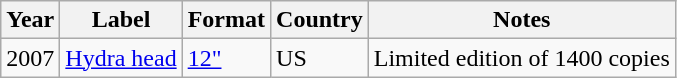<table class="wikitable">
<tr>
<th>Year</th>
<th>Label</th>
<th>Format</th>
<th>Country</th>
<th>Notes</th>
</tr>
<tr>
<td>2007</td>
<td><a href='#'>Hydra head</a></td>
<td><a href='#'>12"</a></td>
<td>US</td>
<td>Limited edition of 1400 copies</td>
</tr>
</table>
